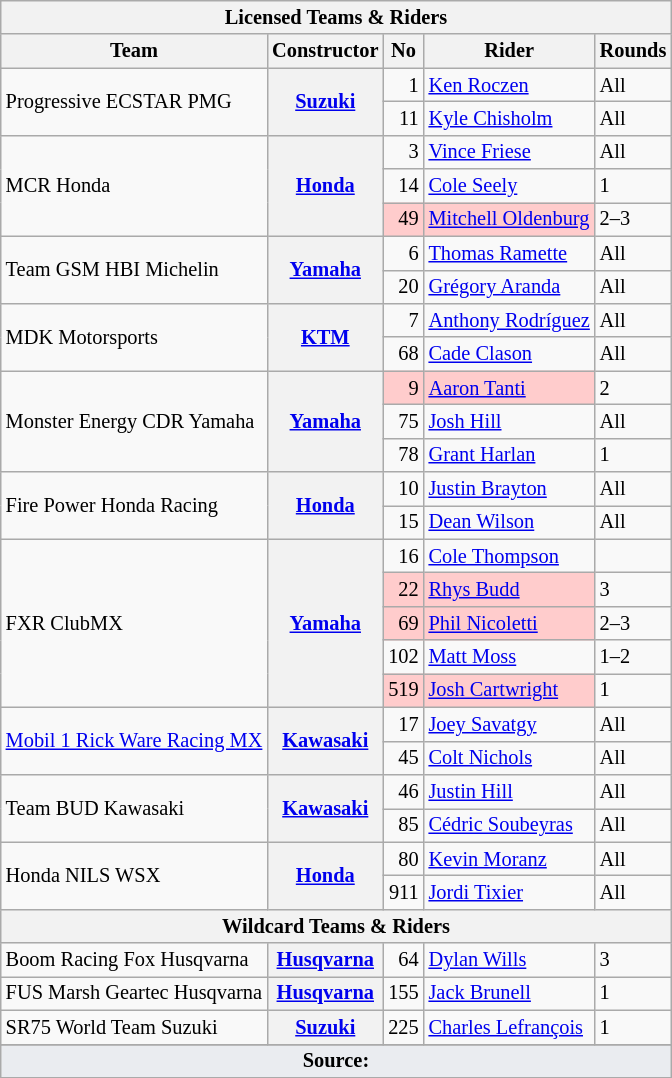<table class="wikitable" style="font-size: 85%;">
<tr>
<th colspan=5>Licensed Teams & Riders</th>
</tr>
<tr>
<th>Team</th>
<th>Constructor</th>
<th>No</th>
<th>Rider</th>
<th>Rounds</th>
</tr>
<tr>
<td rowspan=2> Progressive ECSTAR PMG</td>
<th rowspan=2><a href='#'>Suzuki</a></th>
<td align="right">1</td>
<td> <a href='#'>Ken Roczen</a></td>
<td>All</td>
</tr>
<tr>
<td align="right">11</td>
<td> <a href='#'>Kyle Chisholm</a></td>
<td>All</td>
</tr>
<tr>
<td rowspan=3> MCR Honda</td>
<th rowspan=3><a href='#'>Honda</a></th>
<td align="right">3</td>
<td> <a href='#'>Vince Friese</a></td>
<td>All</td>
</tr>
<tr>
<td align="right">14</td>
<td> <a href='#'>Cole Seely</a></td>
<td>1</td>
</tr>
<tr>
<td style="background:#ffcccc;" align="right">49</td>
<td style="background:#ffcccc;"> <a href='#'>Mitchell Oldenburg</a></td>
<td>2–3</td>
</tr>
<tr>
<td rowspan=2> Team GSM HBI Michelin</td>
<th rowspan=2><a href='#'>Yamaha</a></th>
<td align="right">6</td>
<td> <a href='#'>Thomas Ramette</a></td>
<td>All</td>
</tr>
<tr>
<td align="right">20</td>
<td> <a href='#'>Grégory Aranda</a></td>
<td>All</td>
</tr>
<tr>
<td rowspan=2> MDK Motorsports</td>
<th rowspan=2><a href='#'>KTM</a></th>
<td align="right">7</td>
<td> <a href='#'>Anthony Rodríguez</a></td>
<td>All</td>
</tr>
<tr>
<td align="right">68</td>
<td> <a href='#'>Cade Clason</a></td>
<td>All</td>
</tr>
<tr>
<td rowspan=3> Monster Energy CDR Yamaha</td>
<th rowspan=3><a href='#'>Yamaha</a></th>
<td style="background:#ffcccc;" align="right">9</td>
<td style="background:#ffcccc;"> <a href='#'>Aaron Tanti</a></td>
<td>2</td>
</tr>
<tr>
<td align="right">75</td>
<td> <a href='#'>Josh Hill</a></td>
<td>All</td>
</tr>
<tr>
<td align="right">78</td>
<td> <a href='#'>Grant Harlan</a></td>
<td>1</td>
</tr>
<tr>
<td rowspan=2> Fire Power Honda Racing</td>
<th rowspan=2><a href='#'>Honda</a></th>
<td align="right">10</td>
<td> <a href='#'>Justin Brayton</a></td>
<td>All</td>
</tr>
<tr>
<td align="right">15</td>
<td> <a href='#'>Dean Wilson</a></td>
<td>All</td>
</tr>
<tr>
<td rowspan=5> FXR ClubMX</td>
<th rowspan=5><a href='#'>Yamaha</a></th>
<td align="right">16</td>
<td> <a href='#'>Cole Thompson</a></td>
<td></td>
</tr>
<tr>
<td style="background:#ffcccc;" align="right">22</td>
<td style="background:#ffcccc;"> <a href='#'>Rhys Budd</a></td>
<td>3</td>
</tr>
<tr>
<td style="background:#ffcccc;" align="right">69</td>
<td style="background:#ffcccc;"> <a href='#'>Phil Nicoletti</a></td>
<td>2–3</td>
</tr>
<tr>
<td align="right">102</td>
<td> <a href='#'>Matt Moss</a></td>
<td>1–2</td>
</tr>
<tr>
<td style="background:#ffcccc;" align="right">519</td>
<td style="background:#ffcccc;"> <a href='#'>Josh Cartwright</a></td>
<td>1</td>
</tr>
<tr>
<td rowspan=2> <a href='#'>Mobil 1 Rick Ware Racing MX</a></td>
<th rowspan=2><a href='#'>Kawasaki</a></th>
<td align="right">17</td>
<td> <a href='#'>Joey Savatgy</a></td>
<td>All</td>
</tr>
<tr>
<td align="right">45</td>
<td> <a href='#'>Colt Nichols</a></td>
<td>All</td>
</tr>
<tr>
<td rowspan=2> Team BUD Kawasaki</td>
<th rowspan=2><a href='#'>Kawasaki</a></th>
<td align="right">46</td>
<td> <a href='#'>Justin Hill</a></td>
<td>All</td>
</tr>
<tr>
<td align="right">85</td>
<td> <a href='#'>Cédric Soubeyras</a></td>
<td>All</td>
</tr>
<tr>
<td rowspan=2> Honda NILS WSX</td>
<th rowspan=2><a href='#'>Honda</a></th>
<td align="right">80</td>
<td> <a href='#'>Kevin Moranz</a></td>
<td>All</td>
</tr>
<tr>
<td align="right">911</td>
<td> <a href='#'>Jordi Tixier</a></td>
<td>All</td>
</tr>
<tr>
<th colspan=5>Wildcard Teams & Riders</th>
</tr>
<tr>
<td> Boom Racing Fox Husqvarna</td>
<th><a href='#'>Husqvarna</a></th>
<td align="right">64</td>
<td> <a href='#'>Dylan Wills</a></td>
<td>3</td>
</tr>
<tr>
<td> FUS Marsh Geartec Husqvarna</td>
<th><a href='#'>Husqvarna</a></th>
<td align="right">155</td>
<td> <a href='#'>Jack Brunell</a></td>
<td>1</td>
</tr>
<tr>
<td> SR75 World Team Suzuki</td>
<th><a href='#'>Suzuki</a></th>
<td align="right">225</td>
<td> <a href='#'>Charles Lefrançois</a></td>
<td>1</td>
</tr>
<tr>
</tr>
<tr class="sortbottom">
<td colspan=5 align="bottom" style="background-color:#EAECF0; text-align:center"><strong>Source:</strong></td>
</tr>
</table>
